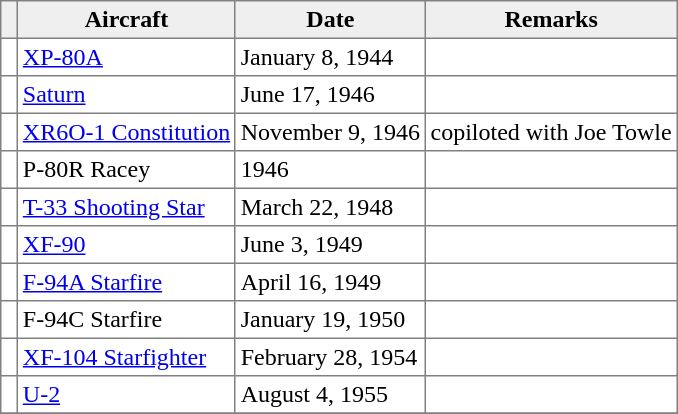<table class="toccolours" border="1" cellpadding="3" style="border-collapse:collapse" align="center">
<tr style="background:#efefef;">
<th> </th>
<th>Aircraft</th>
<th>Date</th>
<th>Remarks</th>
</tr>
<tr>
<td></td>
<td><a href='#'>XP-80A</a></td>
<td>January 8, 1944</td>
<td> </td>
</tr>
<tr>
<td></td>
<td><a href='#'>Saturn</a></td>
<td>June 17, 1946</td>
<td> </td>
</tr>
<tr>
<td></td>
<td><a href='#'>XR6O-1 Constitution</a></td>
<td>November 9, 1946</td>
<td>copiloted with Joe Towle</td>
</tr>
<tr>
<td></td>
<td>P-80R Racey</td>
<td>1946</td>
<td> </td>
</tr>
<tr>
<td></td>
<td><a href='#'>T-33 Shooting Star</a></td>
<td>March 22, 1948</td>
<td> </td>
</tr>
<tr>
<td></td>
<td><a href='#'>XF-90</a></td>
<td>June 3, 1949</td>
<td> </td>
</tr>
<tr>
<td></td>
<td><a href='#'>F-94A Starfire</a></td>
<td>April 16, 1949</td>
<td> </td>
</tr>
<tr>
<td></td>
<td>F-94C Starfire</td>
<td>January 19, 1950</td>
<td> </td>
</tr>
<tr>
<td></td>
<td><a href='#'>XF-104 Starfighter</a></td>
<td>February 28, 1954</td>
<td> </td>
</tr>
<tr>
<td></td>
<td><a href='#'>U-2</a></td>
<td>August 4, 1955</td>
<td> </td>
</tr>
<tr>
</tr>
</table>
